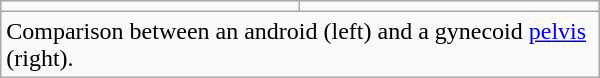<table class="wikitable" width="400" align="right">
<tr>
<td></td>
<td></td>
</tr>
<tr>
<td colspan="2">Comparison between an android (left) and a gynecoid <a href='#'>pelvis</a> (right).</td>
</tr>
</table>
